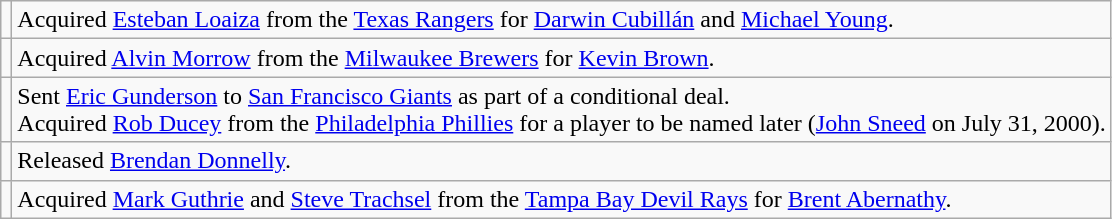<table class="wikitable">
<tr>
<td></td>
<td>Acquired <a href='#'>Esteban Loaiza</a> from the <a href='#'>Texas Rangers</a> for <a href='#'>Darwin Cubillán</a> and <a href='#'>Michael Young</a>.</td>
</tr>
<tr>
<td></td>
<td>Acquired <a href='#'>Alvin Morrow</a> from the <a href='#'>Milwaukee Brewers</a> for <a href='#'>Kevin Brown</a>.</td>
</tr>
<tr>
<td></td>
<td>Sent <a href='#'>Eric Gunderson</a> to <a href='#'>San Francisco Giants</a> as part of a conditional deal. <br>Acquired <a href='#'>Rob Ducey</a> from the <a href='#'>Philadelphia Phillies</a> for a player to be named later (<a href='#'>John Sneed</a> on July 31, 2000).</td>
</tr>
<tr>
<td></td>
<td>Released <a href='#'>Brendan Donnelly</a>.</td>
</tr>
<tr>
<td></td>
<td>Acquired <a href='#'>Mark Guthrie</a> and <a href='#'>Steve Trachsel</a> from the <a href='#'>Tampa Bay Devil Rays</a> for <a href='#'>Brent Abernathy</a>.</td>
</tr>
</table>
